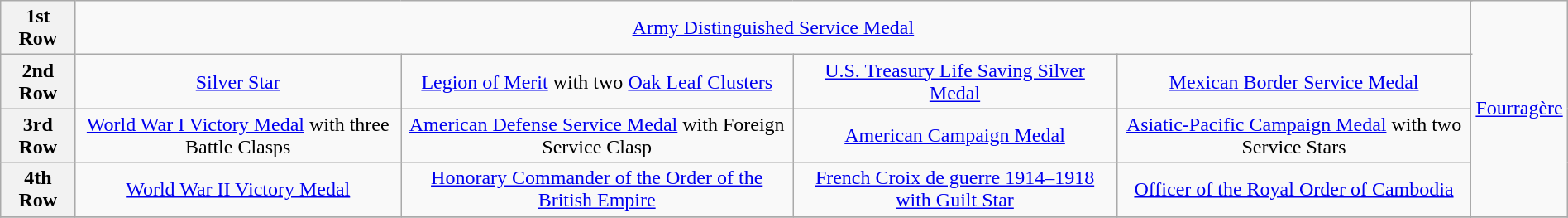<table class="wikitable" style="margin:1em auto; text-align:center;">
<tr>
<th>1st Row</th>
<td colspan="16"><a href='#'>Army Distinguished Service Medal</a></td>
<td rowspan="4" align="center"><a href='#'>Fourragère</a></td>
</tr>
<tr>
<th>2nd Row</th>
<td colspan="4"><a href='#'>Silver Star</a></td>
<td colspan="4"><a href='#'>Legion of Merit</a> with two <a href='#'>Oak Leaf Clusters</a></td>
<td colspan="4"><a href='#'>U.S. Treasury Life Saving Silver Medal</a></td>
<td colspan="4"><a href='#'>Mexican Border Service Medal</a></td>
</tr>
<tr>
<th>3rd Row</th>
<td colspan="4"><a href='#'>World War I Victory Medal</a> with three Battle Clasps</td>
<td colspan="4"><a href='#'>American Defense Service Medal</a> with Foreign Service Clasp</td>
<td colspan="4"><a href='#'>American Campaign Medal</a></td>
<td colspan="4"><a href='#'>Asiatic-Pacific Campaign Medal</a> with two Service Stars</td>
</tr>
<tr>
<th>4th Row</th>
<td colspan="4"><a href='#'>World War II Victory Medal</a></td>
<td colspan="4"><a href='#'>Honorary Commander of the Order of the British Empire</a></td>
<td colspan="4"><a href='#'>French Croix de guerre 1914–1918 with Guilt Star</a></td>
<td colspan="4"><a href='#'>Officer of the Royal Order of Cambodia</a></td>
</tr>
<tr>
</tr>
</table>
